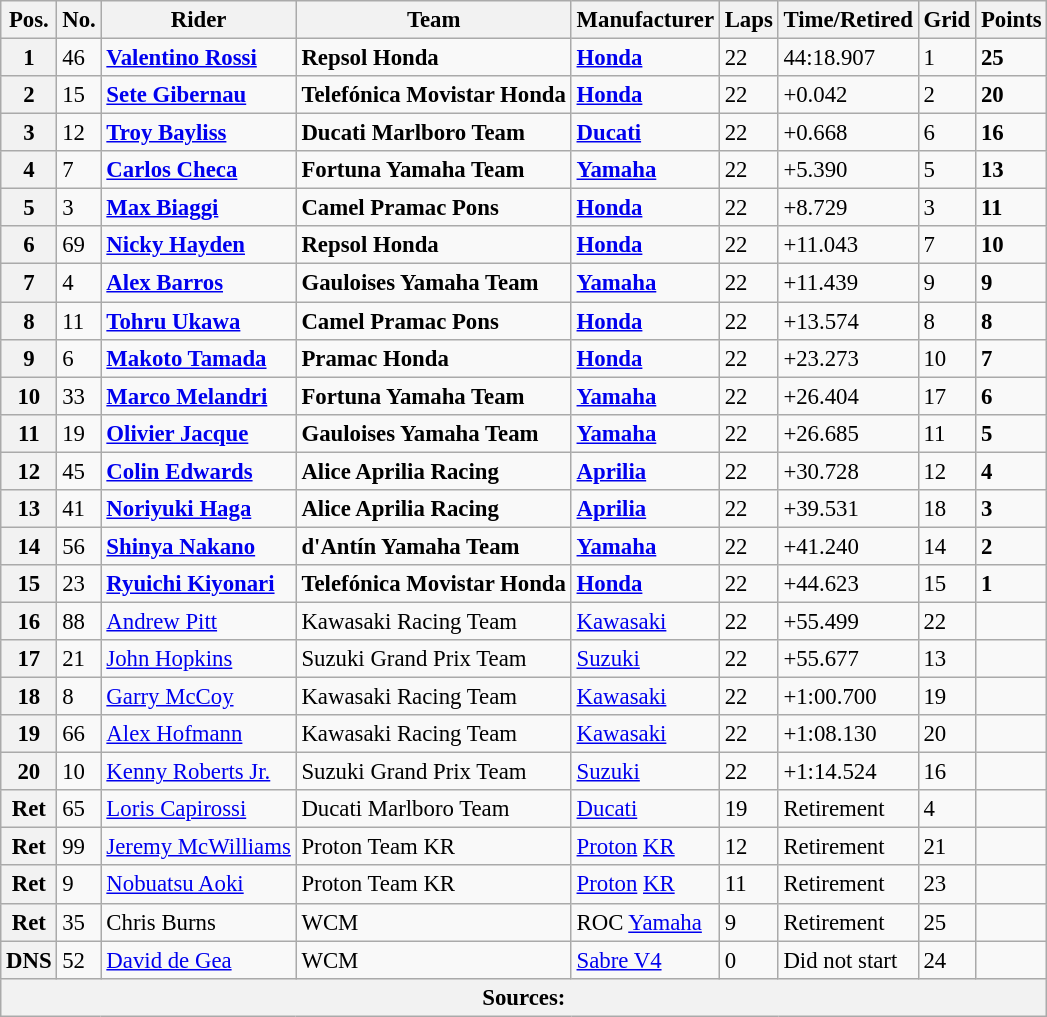<table class="wikitable" style="font-size: 95%;">
<tr>
<th>Pos.</th>
<th>No.</th>
<th>Rider</th>
<th>Team</th>
<th>Manufacturer</th>
<th>Laps</th>
<th>Time/Retired</th>
<th>Grid</th>
<th>Points</th>
</tr>
<tr>
<th>1</th>
<td>46</td>
<td> <strong><a href='#'>Valentino Rossi</a></strong></td>
<td><strong>Repsol Honda</strong></td>
<td><strong><a href='#'>Honda</a></strong></td>
<td>22</td>
<td>44:18.907</td>
<td>1</td>
<td><strong>25</strong></td>
</tr>
<tr>
<th>2</th>
<td>15</td>
<td> <strong><a href='#'>Sete Gibernau</a></strong></td>
<td><strong>Telefónica Movistar Honda</strong></td>
<td><strong><a href='#'>Honda</a></strong></td>
<td>22</td>
<td>+0.042</td>
<td>2</td>
<td><strong>20</strong></td>
</tr>
<tr>
<th>3</th>
<td>12</td>
<td> <strong><a href='#'>Troy Bayliss</a></strong></td>
<td><strong>Ducati Marlboro Team</strong></td>
<td><strong><a href='#'>Ducati</a></strong></td>
<td>22</td>
<td>+0.668</td>
<td>6</td>
<td><strong>16</strong></td>
</tr>
<tr>
<th>4</th>
<td>7</td>
<td> <strong><a href='#'>Carlos Checa</a></strong></td>
<td><strong>Fortuna Yamaha Team</strong></td>
<td><strong><a href='#'>Yamaha</a></strong></td>
<td>22</td>
<td>+5.390</td>
<td>5</td>
<td><strong>13</strong></td>
</tr>
<tr>
<th>5</th>
<td>3</td>
<td> <strong><a href='#'>Max Biaggi</a></strong></td>
<td><strong>Camel Pramac Pons</strong></td>
<td><strong><a href='#'>Honda</a></strong></td>
<td>22</td>
<td>+8.729</td>
<td>3</td>
<td><strong>11</strong></td>
</tr>
<tr>
<th>6</th>
<td>69</td>
<td> <strong><a href='#'>Nicky Hayden</a></strong></td>
<td><strong>Repsol Honda</strong></td>
<td><strong><a href='#'>Honda</a></strong></td>
<td>22</td>
<td>+11.043</td>
<td>7</td>
<td><strong>10</strong></td>
</tr>
<tr>
<th>7</th>
<td>4</td>
<td> <strong><a href='#'>Alex Barros</a></strong></td>
<td><strong>Gauloises Yamaha Team</strong></td>
<td><strong><a href='#'>Yamaha</a></strong></td>
<td>22</td>
<td>+11.439</td>
<td>9</td>
<td><strong>9</strong></td>
</tr>
<tr>
<th>8</th>
<td>11</td>
<td> <strong><a href='#'>Tohru Ukawa</a></strong></td>
<td><strong>Camel Pramac Pons</strong></td>
<td><strong><a href='#'>Honda</a></strong></td>
<td>22</td>
<td>+13.574</td>
<td>8</td>
<td><strong>8</strong></td>
</tr>
<tr>
<th>9</th>
<td>6</td>
<td> <strong><a href='#'>Makoto Tamada</a></strong></td>
<td><strong>Pramac Honda</strong></td>
<td><strong><a href='#'>Honda</a></strong></td>
<td>22</td>
<td>+23.273</td>
<td>10</td>
<td><strong>7</strong></td>
</tr>
<tr>
<th>10</th>
<td>33</td>
<td> <strong><a href='#'>Marco Melandri</a></strong></td>
<td><strong>Fortuna Yamaha Team</strong></td>
<td><strong><a href='#'>Yamaha</a></strong></td>
<td>22</td>
<td>+26.404</td>
<td>17</td>
<td><strong>6</strong></td>
</tr>
<tr>
<th>11</th>
<td>19</td>
<td> <strong><a href='#'>Olivier Jacque</a></strong></td>
<td><strong>Gauloises Yamaha Team</strong></td>
<td><strong><a href='#'>Yamaha</a></strong></td>
<td>22</td>
<td>+26.685</td>
<td>11</td>
<td><strong>5</strong></td>
</tr>
<tr>
<th>12</th>
<td>45</td>
<td> <strong><a href='#'>Colin Edwards</a></strong></td>
<td><strong>Alice Aprilia Racing</strong></td>
<td><strong><a href='#'>Aprilia</a></strong></td>
<td>22</td>
<td>+30.728</td>
<td>12</td>
<td><strong>4</strong></td>
</tr>
<tr>
<th>13</th>
<td>41</td>
<td> <strong><a href='#'>Noriyuki Haga</a></strong></td>
<td><strong>Alice Aprilia Racing</strong></td>
<td><strong><a href='#'>Aprilia</a></strong></td>
<td>22</td>
<td>+39.531</td>
<td>18</td>
<td><strong>3</strong></td>
</tr>
<tr>
<th>14</th>
<td>56</td>
<td> <strong><a href='#'>Shinya Nakano</a></strong></td>
<td><strong>d'Antín Yamaha Team</strong></td>
<td><strong><a href='#'>Yamaha</a></strong></td>
<td>22</td>
<td>+41.240</td>
<td>14</td>
<td><strong>2</strong></td>
</tr>
<tr>
<th>15</th>
<td>23</td>
<td> <strong><a href='#'>Ryuichi Kiyonari</a></strong></td>
<td><strong>Telefónica Movistar Honda</strong></td>
<td><strong><a href='#'>Honda</a></strong></td>
<td>22</td>
<td>+44.623</td>
<td>15</td>
<td><strong>1</strong></td>
</tr>
<tr>
<th>16</th>
<td>88</td>
<td> <a href='#'>Andrew Pitt</a></td>
<td>Kawasaki Racing Team</td>
<td><a href='#'>Kawasaki</a></td>
<td>22</td>
<td>+55.499</td>
<td>22</td>
<td></td>
</tr>
<tr>
<th>17</th>
<td>21</td>
<td> <a href='#'>John Hopkins</a></td>
<td>Suzuki Grand Prix Team</td>
<td><a href='#'>Suzuki</a></td>
<td>22</td>
<td>+55.677</td>
<td>13</td>
<td></td>
</tr>
<tr>
<th>18</th>
<td>8</td>
<td> <a href='#'>Garry McCoy</a></td>
<td>Kawasaki Racing Team</td>
<td><a href='#'>Kawasaki</a></td>
<td>22</td>
<td>+1:00.700</td>
<td>19</td>
<td></td>
</tr>
<tr>
<th>19</th>
<td>66</td>
<td> <a href='#'>Alex Hofmann</a></td>
<td>Kawasaki Racing Team</td>
<td><a href='#'>Kawasaki</a></td>
<td>22</td>
<td>+1:08.130</td>
<td>20</td>
<td></td>
</tr>
<tr>
<th>20</th>
<td>10</td>
<td> <a href='#'>Kenny Roberts Jr.</a></td>
<td>Suzuki Grand Prix Team</td>
<td><a href='#'>Suzuki</a></td>
<td>22</td>
<td>+1:14.524</td>
<td>16</td>
<td></td>
</tr>
<tr>
<th>Ret</th>
<td>65</td>
<td> <a href='#'>Loris Capirossi</a></td>
<td>Ducati Marlboro Team</td>
<td><a href='#'>Ducati</a></td>
<td>19</td>
<td>Retirement</td>
<td>4</td>
<td></td>
</tr>
<tr>
<th>Ret</th>
<td>99</td>
<td> <a href='#'>Jeremy McWilliams</a></td>
<td>Proton Team KR</td>
<td><a href='#'>Proton</a> <a href='#'>KR</a></td>
<td>12</td>
<td>Retirement</td>
<td>21</td>
<td></td>
</tr>
<tr>
<th>Ret</th>
<td>9</td>
<td> <a href='#'>Nobuatsu Aoki</a></td>
<td>Proton Team KR</td>
<td><a href='#'>Proton</a> <a href='#'>KR</a></td>
<td>11</td>
<td>Retirement</td>
<td>23</td>
<td></td>
</tr>
<tr>
<th>Ret</th>
<td>35</td>
<td> Chris Burns</td>
<td>WCM</td>
<td>ROC <a href='#'>Yamaha</a></td>
<td>9</td>
<td>Retirement</td>
<td>25</td>
<td></td>
</tr>
<tr>
<th>DNS</th>
<td>52</td>
<td> <a href='#'>David de Gea</a></td>
<td>WCM</td>
<td><a href='#'>Sabre V4</a></td>
<td>0</td>
<td>Did not start</td>
<td>24</td>
<td></td>
</tr>
<tr>
<th colspan=9>Sources: </th>
</tr>
</table>
